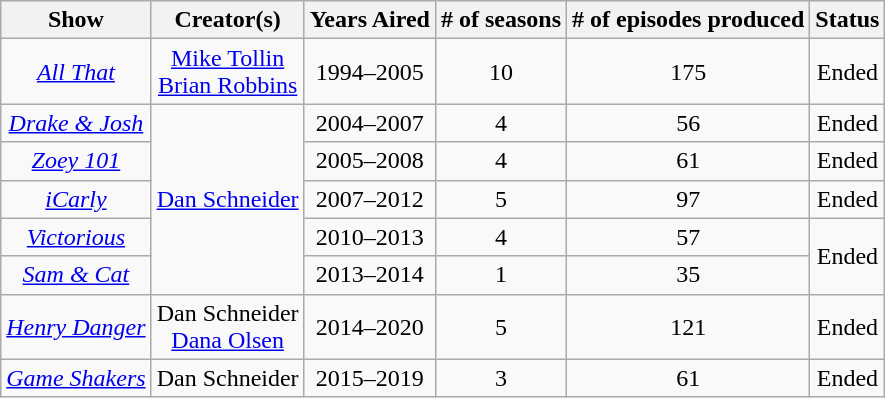<table class="wikitable" style="text-align:center;">
<tr>
<th>Show</th>
<th>Creator(s)</th>
<th>Years Aired</th>
<th># of seasons</th>
<th># of episodes produced</th>
<th>Status</th>
</tr>
<tr>
<td><em><a href='#'>All That</a></em></td>
<td><a href='#'>Mike Tollin</a><br><a href='#'>Brian Robbins</a></td>
<td>1994–2005</td>
<td>10</td>
<td>175</td>
<td>Ended</td>
</tr>
<tr>
<td><em><a href='#'>Drake & Josh</a></em></td>
<td rowspan="5"><a href='#'>Dan Schneider</a></td>
<td>2004–2007</td>
<td>4</td>
<td>56</td>
<td>Ended</td>
</tr>
<tr>
<td><em><a href='#'>Zoey 101</a></em></td>
<td>2005–2008</td>
<td>4</td>
<td>61</td>
<td>Ended</td>
</tr>
<tr>
<td><em><a href='#'>iCarly</a></em></td>
<td>2007–2012</td>
<td>5</td>
<td>97</td>
<td>Ended</td>
</tr>
<tr>
<td><em><a href='#'>Victorious</a></em></td>
<td>2010–2013</td>
<td>4</td>
<td>57</td>
<td rowspan=2>Ended</td>
</tr>
<tr>
<td><em><a href='#'>Sam & Cat</a></em></td>
<td>2013–2014</td>
<td>1</td>
<td>35</td>
</tr>
<tr>
<td><em><a href='#'>Henry Danger</a></em></td>
<td>Dan Schneider<br><a href='#'>Dana Olsen</a></td>
<td>2014–2020</td>
<td>5</td>
<td>121</td>
<td>Ended</td>
</tr>
<tr>
<td><em><a href='#'>Game Shakers</a></em></td>
<td rowspan="2">Dan Schneider</td>
<td>2015–2019</td>
<td>3</td>
<td>61</td>
<td>Ended</td>
</tr>
</table>
